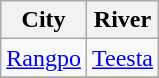<table class="wikitable sortable">
<tr>
<th>City</th>
<th>River</th>
</tr>
<tr>
<td><a href='#'>Rangpo</a></td>
<td><a href='#'>Teesta</a></td>
</tr>
<tr>
</tr>
</table>
